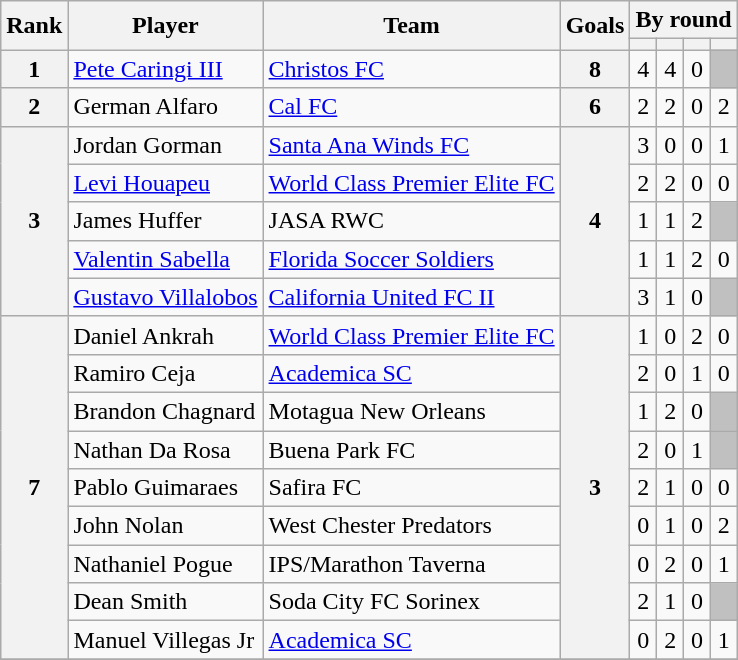<table class="wikitable" style="text-align:center">
<tr>
<th rowspan=2>Rank</th>
<th rowspan=2>Player</th>
<th rowspan=2>Team</th>
<th rowspan=2>Goals</th>
<th colspan=4>By round</th>
</tr>
<tr>
<th></th>
<th></th>
<th></th>
<th></th>
</tr>
<tr>
<th rowspan=1>1</th>
<td align="left"> <a href='#'>Pete Caringi III</a></td>
<td align="left"><a href='#'>Christos FC</a></td>
<th rowspan=1>8</th>
<td>4</td>
<td>4</td>
<td>0</td>
<td bgcolor="silver" colspan=1></td>
</tr>
<tr>
<th rowspan=1>2</th>
<td align="left"> German Alfaro</td>
<td align="left"><a href='#'>Cal FC</a></td>
<th rowspan=1>6</th>
<td>2</td>
<td>2</td>
<td>0</td>
<td>2</td>
</tr>
<tr>
<th rowspan=5>3</th>
<td align="left"> Jordan Gorman</td>
<td align="left"><a href='#'>Santa Ana Winds FC</a></td>
<th rowspan=5>4</th>
<td>3</td>
<td>0</td>
<td>0</td>
<td>1</td>
</tr>
<tr>
<td align="left"> <a href='#'>Levi Houapeu</a></td>
<td align="left"><a href='#'>World Class Premier Elite FC</a></td>
<td>2</td>
<td>2</td>
<td>0</td>
<td>0</td>
</tr>
<tr>
<td align="left"> James Huffer</td>
<td align="left">JASA RWC</td>
<td>1</td>
<td>1</td>
<td>2</td>
<td bgcolor="silver" colspan=1></td>
</tr>
<tr>
<td align="left"> <a href='#'>Valentin Sabella</a></td>
<td align="left"><a href='#'>Florida Soccer Soldiers</a></td>
<td>1</td>
<td>1</td>
<td>2</td>
<td>0</td>
</tr>
<tr>
<td align="left"> <a href='#'>Gustavo Villalobos</a></td>
<td align="left"><a href='#'>California United FC II</a></td>
<td>3</td>
<td>1</td>
<td>0</td>
<td bgcolor="silver" colspan=1></td>
</tr>
<tr>
<th rowspan=9>7</th>
<td align="left"> Daniel Ankrah</td>
<td align="left"><a href='#'>World Class Premier Elite FC</a></td>
<th rowspan=9>3</th>
<td>1</td>
<td>0</td>
<td>2</td>
<td>0</td>
</tr>
<tr>
<td align="left"> Ramiro Ceja</td>
<td align="left"><a href='#'>Academica SC</a></td>
<td>2</td>
<td>0</td>
<td>1</td>
<td>0</td>
</tr>
<tr>
<td align="left"> Brandon Chagnard</td>
<td align="left">Motagua New Orleans</td>
<td>1</td>
<td>2</td>
<td>0</td>
<td bgcolor="silver" colspan=1></td>
</tr>
<tr>
<td align="left"> Nathan Da Rosa</td>
<td align="left">Buena Park FC</td>
<td>2</td>
<td>0</td>
<td>1</td>
<td bgcolor="silver" colspan=1></td>
</tr>
<tr>
<td align="left"> Pablo Guimaraes</td>
<td align="left">Safira FC</td>
<td>2</td>
<td>1</td>
<td>0</td>
<td>0</td>
</tr>
<tr>
<td align="left"> John Nolan</td>
<td align="left">West Chester Predators</td>
<td>0</td>
<td>1</td>
<td>0</td>
<td>2</td>
</tr>
<tr>
<td align="left"> Nathaniel Pogue</td>
<td align="left">IPS/Marathon Taverna</td>
<td>0</td>
<td>2</td>
<td>0</td>
<td>1</td>
</tr>
<tr>
<td align="left"> Dean Smith</td>
<td align="left">Soda City FC Sorinex</td>
<td>2</td>
<td>1</td>
<td>0</td>
<td bgcolor="silver" colspan=1></td>
</tr>
<tr>
<td align="left"> Manuel Villegas Jr</td>
<td align="left"><a href='#'>Academica SC</a></td>
<td>0</td>
<td>2</td>
<td>0</td>
<td>1</td>
</tr>
<tr>
</tr>
</table>
